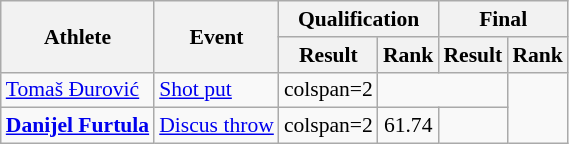<table class="wikitable" style="text-align:center; font-size:90%">
<tr>
<th rowspan="2">Athlete</th>
<th rowspan="2">Event</th>
<th colspan="2">Qualification</th>
<th colspan="2">Final</th>
</tr>
<tr>
<th>Result</th>
<th>Rank</th>
<th>Result</th>
<th>Rank</th>
</tr>
<tr>
<td align="left"><a href='#'>Tomaš Đurović</a></td>
<td align="left"><a href='#'>Shot put</a></td>
<td>colspan=2 </td>
<td colspan=2><strong></strong></td>
</tr>
<tr>
<td align="left"><strong><a href='#'>Danijel Furtula</a></strong></td>
<td align="left"><a href='#'>Discus throw</a></td>
<td>colspan=2 </td>
<td>61.74</td>
<td><strong></strong></td>
</tr>
</table>
